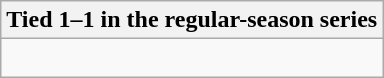<table class="wikitable collapsible collapsed">
<tr>
<th>Tied 1–1 in the regular-season series</th>
</tr>
<tr>
<td><br>
</td>
</tr>
</table>
